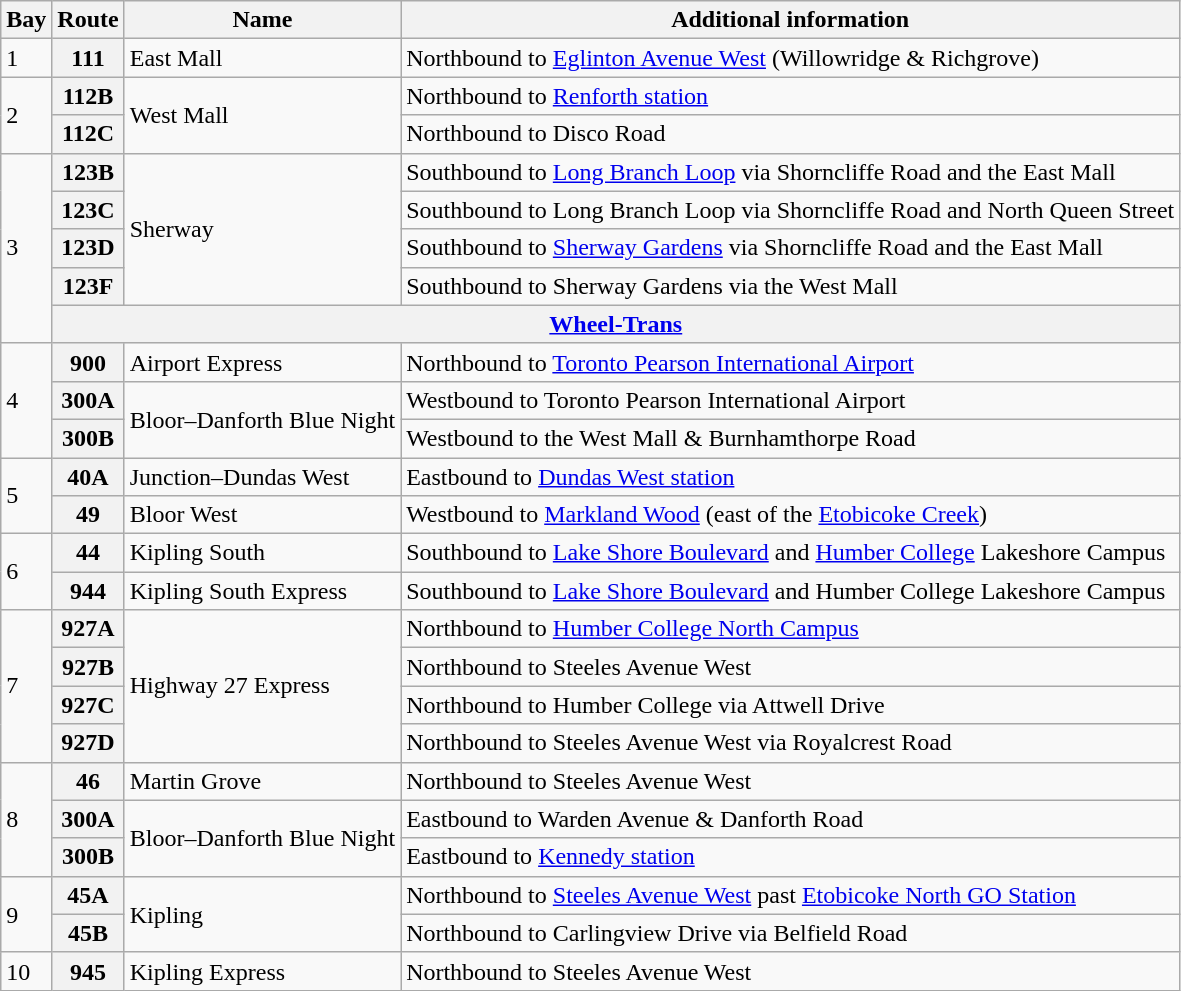<table class="wikitable">
<tr>
<th>Bay</th>
<th>Route</th>
<th>Name</th>
<th>Additional information</th>
</tr>
<tr>
<td>1</td>
<th>111</th>
<td>East Mall</td>
<td>Northbound to <a href='#'>Eglinton Avenue West</a> (Willowridge & Richgrove)</td>
</tr>
<tr>
<td rowspan="2">2</td>
<th>112B</th>
<td rowspan="2">West Mall</td>
<td>Northbound to <a href='#'>Renforth station</a></td>
</tr>
<tr>
<th>112C</th>
<td>Northbound to Disco Road</td>
</tr>
<tr>
<td rowspan="5">3</td>
<th>123B</th>
<td rowspan="4">Sherway</td>
<td>Southbound to <a href='#'>Long Branch Loop</a> via Shorncliffe Road and the East Mall</td>
</tr>
<tr>
<th>123C</th>
<td>Southbound to Long Branch Loop via Shorncliffe Road and North Queen Street</td>
</tr>
<tr>
<th>123D</th>
<td>Southbound to <a href='#'>Sherway Gardens</a> via  Shorncliffe Road and the East Mall</td>
</tr>
<tr>
<th>123F</th>
<td>Southbound to Sherway Gardens via the West Mall<br></td>
</tr>
<tr>
<th colspan="3"><a href='#'>Wheel-Trans</a></th>
</tr>
<tr>
<td rowspan="3">4</td>
<th>900</th>
<td>Airport Express</td>
<td>Northbound to <a href='#'>Toronto Pearson International Airport</a></td>
</tr>
<tr>
<th>300A</th>
<td rowspan="2">Bloor–Danforth Blue Night</td>
<td>Westbound to Toronto Pearson International Airport</td>
</tr>
<tr>
<th>300B</th>
<td>Westbound to the West Mall & Burnhamthorpe Road</td>
</tr>
<tr>
<td rowspan="2">5</td>
<th>40A</th>
<td>Junction–Dundas West</td>
<td>Eastbound to <a href='#'>Dundas West station</a></td>
</tr>
<tr>
<th>49</th>
<td>Bloor West</td>
<td>Westbound to <a href='#'>Markland Wood</a> (east of the <a href='#'>Etobicoke Creek</a>)</td>
</tr>
<tr>
<td rowspan="2">6</td>
<th>44</th>
<td>Kipling South</td>
<td>Southbound to <a href='#'>Lake Shore Boulevard</a> and <a href='#'>Humber College</a> Lakeshore Campus</td>
</tr>
<tr>
<th>944</th>
<td>Kipling South Express</td>
<td>Southbound to <a href='#'>Lake Shore Boulevard</a> and Humber College Lakeshore Campus<br></td>
</tr>
<tr>
<td rowspan="4">7</td>
<th>927A</th>
<td rowspan="4">Highway 27 Express</td>
<td>Northbound to <a href='#'>Humber College North Campus</a></td>
</tr>
<tr>
<th>927B</th>
<td>Northbound to Steeles Avenue West</td>
</tr>
<tr>
<th>927C</th>
<td>Northbound to Humber College via Attwell Drive<br></td>
</tr>
<tr>
<th>927D</th>
<td>Northbound to Steeles Avenue West via Royalcrest Road<br></td>
</tr>
<tr>
<td rowspan="3">8</td>
<th>46</th>
<td>Martin Grove</td>
<td>Northbound to Steeles Avenue West</td>
</tr>
<tr>
<th>300A</th>
<td rowspan="2">Bloor–Danforth Blue Night</td>
<td>Eastbound to Warden Avenue & Danforth Road</td>
</tr>
<tr>
<th>300B</th>
<td>Eastbound to <a href='#'>Kennedy station</a></td>
</tr>
<tr>
<td rowspan="2">9</td>
<th>45A</th>
<td rowspan="2">Kipling</td>
<td>Northbound to <a href='#'>Steeles Avenue West</a> past <a href='#'>Etobicoke North GO Station</a></td>
</tr>
<tr>
<th>45B</th>
<td>Northbound to Carlingview Drive via Belfield Road</td>
</tr>
<tr>
<td>10</td>
<th>945</th>
<td>Kipling Express</td>
<td>Northbound to Steeles Avenue West<br></td>
</tr>
</table>
